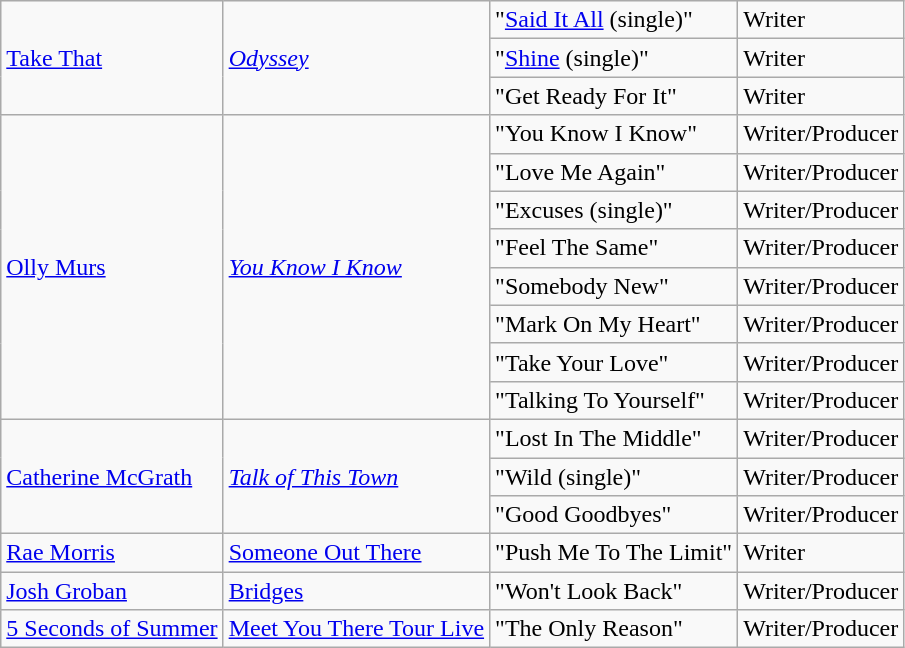<table class="wikitable">
<tr>
<td rowspan="3"><a href='#'>Take That</a></td>
<td rowspan="3"><em><a href='#'>Odyssey</a></em></td>
<td>"<a href='#'>Said It All</a> (single)"</td>
<td>Writer</td>
</tr>
<tr>
<td>"<a href='#'>Shine</a> (single)"</td>
<td>Writer</td>
</tr>
<tr>
<td>"Get Ready For It"</td>
<td>Writer</td>
</tr>
<tr>
<td rowspan="8"><a href='#'>Olly Murs</a></td>
<td rowspan="8"><em><a href='#'>You Know I Know</a></em></td>
<td>"You Know I Know"</td>
<td>Writer/Producer</td>
</tr>
<tr>
<td>"Love Me Again"</td>
<td>Writer/Producer</td>
</tr>
<tr>
<td>"Excuses (single)"</td>
<td>Writer/Producer</td>
</tr>
<tr>
<td>"Feel The Same"</td>
<td>Writer/Producer</td>
</tr>
<tr>
<td>"Somebody New"</td>
<td>Writer/Producer</td>
</tr>
<tr>
<td>"Mark On My Heart"</td>
<td>Writer/Producer</td>
</tr>
<tr>
<td>"Take Your Love"</td>
<td>Writer/Producer</td>
</tr>
<tr>
<td>"Talking To Yourself"</td>
<td>Writer/Producer</td>
</tr>
<tr>
<td rowspan="3"><a href='#'>Catherine McGrath</a></td>
<td rowspan="3"><em><a href='#'>Talk of This Town</a></em></td>
<td>"Lost In The Middle"</td>
<td>Writer/Producer</td>
</tr>
<tr>
<td>"Wild (single)"</td>
<td>Writer/Producer</td>
</tr>
<tr>
<td>"Good Goodbyes"</td>
<td>Writer/Producer</td>
</tr>
<tr>
<td><a href='#'>Rae Morris</a></td>
<td><a href='#'>Someone Out There</a></td>
<td>"Push Me To The Limit"</td>
<td>Writer</td>
</tr>
<tr>
<td><a href='#'>Josh Groban</a></td>
<td><a href='#'>Bridges</a></td>
<td>"Won't Look Back"</td>
<td>Writer/Producer</td>
</tr>
<tr>
<td><a href='#'>5 Seconds of Summer</a></td>
<td><a href='#'>Meet You There Tour Live</a></td>
<td>"The Only Reason"</td>
<td>Writer/Producer</td>
</tr>
</table>
